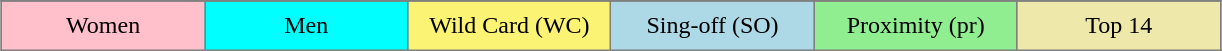<table border="2" cellpadding="7" style="background:gray; border:1px solid gray; border-collapse:collapse; margin:1em auto; text-align:center;">
<tr>
</tr>
<tr>
<td style="background:pink;" width="15%">Women</td>
<td style="background:cyan;" width="15%">Men</td>
<td style="background:#FBF373;" width="15%">Wild Card (WC)</td>
<td style="background:lightblue;" width="15%">Sing-off (SO)</td>
<td style="background:lightgreen;" width="15%">Proximity (pr)</td>
<td style="background:palegoldenrod;" width="15%">Top 14</td>
</tr>
</table>
